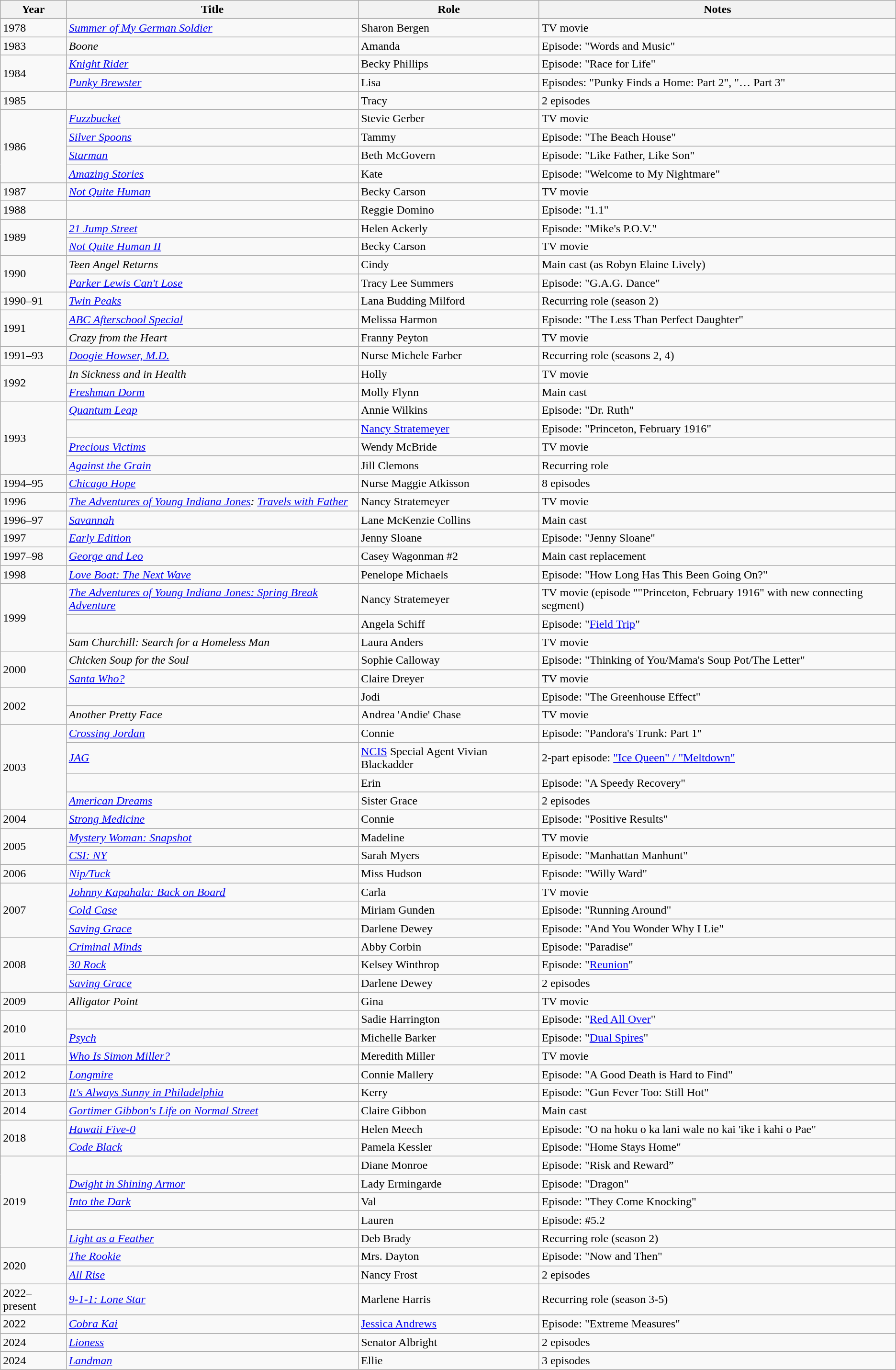<table class="wikitable sortable">
<tr>
<th>Year</th>
<th>Title</th>
<th>Role</th>
<th class="unsortable">Notes</th>
</tr>
<tr>
<td>1978</td>
<td><em><a href='#'>Summer of My German Soldier</a></em></td>
<td>Sharon Bergen</td>
<td>TV movie</td>
</tr>
<tr>
<td>1983</td>
<td><em>Boone</em></td>
<td>Amanda</td>
<td>Episode: "Words and Music"</td>
</tr>
<tr>
<td rowspan="2">1984</td>
<td><em><a href='#'>Knight Rider</a></em></td>
<td>Becky Phillips</td>
<td>Episode: "Race for Life"</td>
</tr>
<tr>
<td><em><a href='#'>Punky Brewster</a></em></td>
<td>Lisa</td>
<td>Episodes: "Punky Finds a Home: Part 2", "… Part 3"</td>
</tr>
<tr>
<td>1985</td>
<td><em></em></td>
<td>Tracy</td>
<td>2 episodes</td>
</tr>
<tr>
<td rowspan="4">1986</td>
<td><em><a href='#'>Fuzzbucket</a></em></td>
<td>Stevie Gerber</td>
<td>TV movie</td>
</tr>
<tr>
<td><em><a href='#'>Silver Spoons</a></em></td>
<td>Tammy</td>
<td>Episode: "The Beach House"</td>
</tr>
<tr>
<td><em><a href='#'>Starman</a></em></td>
<td>Beth McGovern</td>
<td>Episode: "Like Father, Like Son"</td>
</tr>
<tr>
<td><em><a href='#'>Amazing Stories</a></em></td>
<td>Kate</td>
<td>Episode: "Welcome to My Nightmare"</td>
</tr>
<tr>
<td>1987</td>
<td><em><a href='#'>Not Quite Human</a></em></td>
<td>Becky Carson</td>
<td>TV movie</td>
</tr>
<tr>
<td>1988</td>
<td><em></em></td>
<td>Reggie Domino</td>
<td>Episode: "1.1"</td>
</tr>
<tr>
<td rowspan="2">1989</td>
<td><em><a href='#'>21 Jump Street</a></em></td>
<td>Helen Ackerly</td>
<td>Episode: "Mike's P.O.V."</td>
</tr>
<tr>
<td><em><a href='#'>Not Quite Human II</a></em></td>
<td>Becky Carson</td>
<td>TV movie</td>
</tr>
<tr>
<td rowspan="2">1990</td>
<td><em>Teen Angel Returns</em></td>
<td>Cindy</td>
<td>Main cast (as Robyn Elaine Lively)</td>
</tr>
<tr>
<td><em><a href='#'>Parker Lewis Can't Lose</a></em></td>
<td>Tracy Lee Summers</td>
<td>Episode: "G.A.G. Dance"</td>
</tr>
<tr>
<td>1990–91</td>
<td><em><a href='#'>Twin Peaks</a></em></td>
<td>Lana Budding Milford</td>
<td>Recurring role (season 2)</td>
</tr>
<tr>
<td rowspan="2">1991</td>
<td><em><a href='#'>ABC Afterschool Special</a></em></td>
<td>Melissa Harmon</td>
<td>Episode: "The Less Than Perfect Daughter"</td>
</tr>
<tr>
<td><em>Crazy from the Heart</em></td>
<td>Franny Peyton</td>
<td>TV movie</td>
</tr>
<tr>
<td>1991–93</td>
<td><em><a href='#'>Doogie Howser, M.D.</a></em></td>
<td>Nurse Michele Farber</td>
<td>Recurring role (seasons 2, 4)</td>
</tr>
<tr>
<td rowspan="2">1992</td>
<td><em>In Sickness and in Health</em></td>
<td>Holly</td>
<td>TV movie</td>
</tr>
<tr>
<td><em><a href='#'>Freshman Dorm</a></em></td>
<td>Molly Flynn</td>
<td>Main cast</td>
</tr>
<tr>
<td rowspan="4">1993</td>
<td><em><a href='#'>Quantum Leap</a></em></td>
<td>Annie Wilkins</td>
<td>Episode: "Dr. Ruth"</td>
</tr>
<tr>
<td><em></em></td>
<td><a href='#'>Nancy Stratemeyer</a></td>
<td>Episode: "Princeton, February 1916"</td>
</tr>
<tr>
<td><em><a href='#'>Precious Victims</a></em></td>
<td>Wendy McBride</td>
<td>TV movie</td>
</tr>
<tr>
<td><em><a href='#'>Against the Grain</a></em></td>
<td>Jill Clemons</td>
<td>Recurring role</td>
</tr>
<tr>
<td>1994–95</td>
<td><em><a href='#'>Chicago Hope</a></em></td>
<td>Nurse Maggie Atkisson</td>
<td>8 episodes</td>
</tr>
<tr>
<td>1996</td>
<td><em><a href='#'>The Adventures of Young Indiana Jones</a>: <a href='#'>Travels with Father</a></em></td>
<td>Nancy Stratemeyer</td>
<td>TV movie</td>
</tr>
<tr>
<td>1996–97</td>
<td><em><a href='#'>Savannah</a></em></td>
<td>Lane McKenzie Collins</td>
<td>Main cast</td>
</tr>
<tr>
<td>1997</td>
<td><em><a href='#'>Early Edition</a></em></td>
<td>Jenny Sloane</td>
<td>Episode: "Jenny Sloane"</td>
</tr>
<tr>
<td>1997–98</td>
<td><em><a href='#'>George and Leo</a></em></td>
<td>Casey Wagonman #2</td>
<td>Main cast replacement</td>
</tr>
<tr>
<td>1998</td>
<td><em><a href='#'>Love Boat: The Next Wave</a></em></td>
<td>Penelope Michaels</td>
<td>Episode: "How Long Has This Been Going On?"</td>
</tr>
<tr>
<td rowspan="3">1999</td>
<td><em><a href='#'>The Adventures of Young Indiana Jones: Spring Break Adventure</a></em></td>
<td>Nancy Stratemeyer</td>
<td>TV movie (episode ""Princeton, February 1916" with new connecting segment)</td>
</tr>
<tr>
<td><em></em></td>
<td>Angela Schiff</td>
<td>Episode: "<a href='#'>Field Trip</a>"</td>
</tr>
<tr>
<td><em>Sam Churchill: Search for a Homeless Man</em></td>
<td>Laura Anders</td>
<td>TV movie</td>
</tr>
<tr>
<td rowspan="2">2000</td>
<td><em>Chicken Soup for the Soul</em></td>
<td>Sophie Calloway</td>
<td>Episode: "Thinking of You/Mama's Soup Pot/The Letter"</td>
</tr>
<tr>
<td><em><a href='#'>Santa Who?</a></em></td>
<td>Claire Dreyer</td>
<td>TV movie</td>
</tr>
<tr>
<td rowspan="2">2002</td>
<td><em></em></td>
<td>Jodi</td>
<td>Episode: "The Greenhouse Effect"</td>
</tr>
<tr>
<td><em>Another Pretty Face</em></td>
<td>Andrea 'Andie' Chase</td>
<td>TV movie</td>
</tr>
<tr>
<td rowspan="4">2003</td>
<td><em><a href='#'>Crossing Jordan</a></em></td>
<td>Connie</td>
<td>Episode: "Pandora's Trunk: Part 1"</td>
</tr>
<tr>
<td><em><a href='#'>JAG</a></em></td>
<td><a href='#'>NCIS</a> Special Agent Vivian Blackadder</td>
<td>2-part episode: <a href='#'>"Ice Queen" / "Meltdown"</a></td>
</tr>
<tr>
<td><em></em></td>
<td>Erin</td>
<td>Episode: "A Speedy Recovery"</td>
</tr>
<tr>
<td><em><a href='#'>American Dreams</a></em></td>
<td>Sister Grace</td>
<td>2 episodes</td>
</tr>
<tr>
<td>2004</td>
<td><em><a href='#'>Strong Medicine</a></em></td>
<td>Connie</td>
<td>Episode: "Positive Results"</td>
</tr>
<tr>
<td rowspan="2">2005</td>
<td><em><a href='#'>Mystery Woman: Snapshot</a></em></td>
<td>Madeline</td>
<td>TV movie</td>
</tr>
<tr>
<td><em><a href='#'>CSI: NY</a></em></td>
<td>Sarah Myers</td>
<td>Episode: "Manhattan Manhunt"</td>
</tr>
<tr>
<td>2006</td>
<td><em><a href='#'>Nip/Tuck</a></em></td>
<td>Miss Hudson</td>
<td>Episode: "Willy Ward"</td>
</tr>
<tr>
<td rowspan="3">2007</td>
<td><em><a href='#'>Johnny Kapahala: Back on Board</a></em></td>
<td>Carla</td>
<td>TV movie</td>
</tr>
<tr>
<td><em><a href='#'>Cold Case</a></em></td>
<td>Miriam Gunden</td>
<td>Episode: "Running Around"</td>
</tr>
<tr>
<td><em><a href='#'>Saving Grace</a></em></td>
<td>Darlene Dewey</td>
<td>Episode: "And You Wonder Why I Lie"</td>
</tr>
<tr>
<td rowspan="3">2008</td>
<td><em><a href='#'>Criminal Minds</a></em></td>
<td>Abby Corbin</td>
<td>Episode: "Paradise"</td>
</tr>
<tr>
<td><em><a href='#'>30 Rock</a></em></td>
<td>Kelsey Winthrop</td>
<td>Episode: "<a href='#'>Reunion</a>"</td>
</tr>
<tr>
<td><em><a href='#'>Saving Grace</a></em></td>
<td>Darlene Dewey</td>
<td>2 episodes</td>
</tr>
<tr>
<td>2009</td>
<td><em>Alligator Point</em></td>
<td>Gina</td>
<td>TV movie</td>
</tr>
<tr>
<td rowspan="2">2010</td>
<td><em></em></td>
<td>Sadie Harrington</td>
<td>Episode: "<a href='#'>Red All Over</a>"</td>
</tr>
<tr>
<td><em><a href='#'>Psych</a></em></td>
<td>Michelle Barker</td>
<td>Episode: "<a href='#'>Dual Spires</a>"</td>
</tr>
<tr>
<td>2011</td>
<td><em><a href='#'>Who Is Simon Miller?</a></em></td>
<td>Meredith Miller</td>
<td>TV movie</td>
</tr>
<tr>
<td>2012</td>
<td><em><a href='#'>Longmire</a></em></td>
<td>Connie Mallery</td>
<td>Episode: "A Good Death is Hard to Find"</td>
</tr>
<tr>
<td>2013</td>
<td><em><a href='#'>It's Always Sunny in Philadelphia</a></em></td>
<td>Kerry</td>
<td>Episode: "Gun Fever Too: Still Hot"</td>
</tr>
<tr>
<td>2014</td>
<td><em><a href='#'>Gortimer Gibbon's Life on Normal Street</a></em></td>
<td>Claire Gibbon</td>
<td>Main cast</td>
</tr>
<tr>
<td rowspan="2">2018</td>
<td><em><a href='#'>Hawaii Five-0</a></em></td>
<td>Helen Meech</td>
<td>Episode: "O na hoku o ka lani wale no kai 'ike i kahi o Pae"</td>
</tr>
<tr>
<td><em><a href='#'>Code Black</a></em></td>
<td>Pamela Kessler</td>
<td>Episode: "Home Stays Home"</td>
</tr>
<tr>
<td rowspan="5">2019</td>
<td><em></em></td>
<td>Diane Monroe</td>
<td>Episode: "Risk and Reward”</td>
</tr>
<tr>
<td><em><a href='#'>Dwight in Shining Armor</a></em></td>
<td>Lady Ermingarde</td>
<td>Episode: "Dragon"</td>
</tr>
<tr>
<td><em><a href='#'>Into the Dark</a></em></td>
<td>Val</td>
<td>Episode: "They Come Knocking"</td>
</tr>
<tr>
<td><em></em></td>
<td>Lauren</td>
<td>Episode: #5.2</td>
</tr>
<tr>
<td><em><a href='#'>Light as a Feather</a></em></td>
<td>Deb Brady</td>
<td>Recurring role (season 2)</td>
</tr>
<tr>
<td rowspan="2">2020</td>
<td><a href='#'><em>The Rookie</em></a></td>
<td>Mrs. Dayton</td>
<td>Episode: "Now and Then"</td>
</tr>
<tr>
<td><em><a href='#'>All Rise</a></em></td>
<td>Nancy Frost</td>
<td>2 episodes</td>
</tr>
<tr>
<td>2022–present</td>
<td><em><a href='#'>9-1-1: Lone Star</a></em></td>
<td>Marlene Harris</td>
<td>Recurring role (season 3-5)</td>
</tr>
<tr>
<td>2022</td>
<td><em><a href='#'>Cobra Kai</a></em></td>
<td><a href='#'>Jessica Andrews</a></td>
<td>Episode: "Extreme Measures"</td>
</tr>
<tr>
<td>2024</td>
<td><em><a href='#'>Lioness</a></em></td>
<td>Senator Albright</td>
<td>2 episodes</td>
</tr>
<tr>
<td>2024</td>
<td><em><a href='#'>Landman</a></em></td>
<td>Ellie</td>
<td>3 episodes</td>
</tr>
</table>
